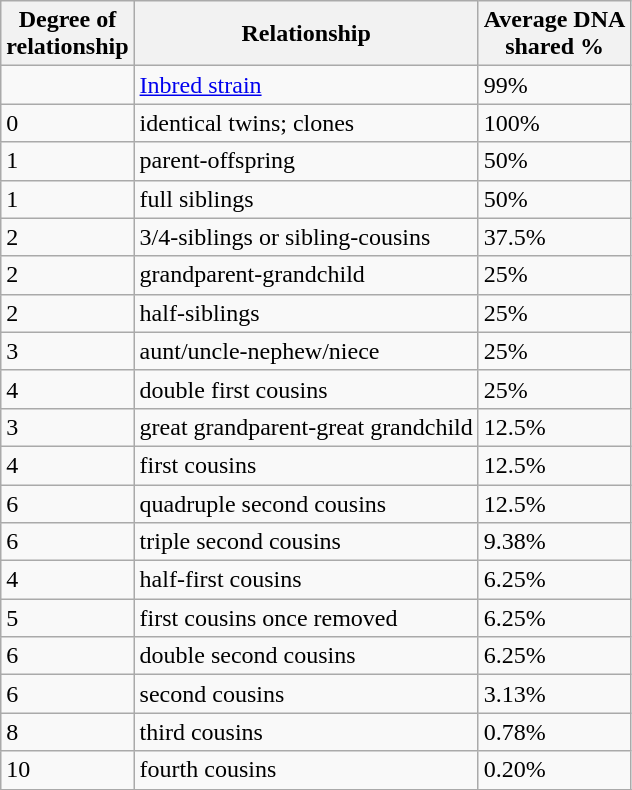<table class="wikitable">
<tr>
<th>Degree of <br>relationship</th>
<th>Relationship</th>
<th>Average DNA<br>shared %</th>
</tr>
<tr oii>
<td></td>
<td><a href='#'>Inbred strain</a></td>
<td>99%</td>
</tr>
<tr>
<td>0</td>
<td>identical twins; clones</td>
<td>100%</td>
</tr>
<tr>
<td>1</td>
<td>parent-offspring</td>
<td>50%</td>
</tr>
<tr>
<td>1</td>
<td>full siblings</td>
<td>50%</td>
</tr>
<tr>
<td>2</td>
<td>3/4-siblings or sibling-cousins</td>
<td>37.5%</td>
</tr>
<tr>
<td>2</td>
<td>grandparent-grandchild</td>
<td>25%</td>
</tr>
<tr>
<td>2</td>
<td>half-siblings</td>
<td>25%</td>
</tr>
<tr>
<td>3</td>
<td>aunt/uncle-nephew/niece</td>
<td>25%</td>
</tr>
<tr>
<td>4</td>
<td>double first cousins</td>
<td>25%</td>
</tr>
<tr>
<td>3</td>
<td>great grandparent-great grandchild</td>
<td>12.5%</td>
</tr>
<tr>
<td>4</td>
<td>first cousins</td>
<td>12.5%</td>
</tr>
<tr>
<td>6</td>
<td>quadruple second cousins</td>
<td>12.5%</td>
</tr>
<tr>
<td>6</td>
<td>triple second cousins</td>
<td>9.38%</td>
</tr>
<tr>
<td>4</td>
<td>half-first cousins</td>
<td>6.25%</td>
</tr>
<tr>
<td>5</td>
<td>first cousins once removed</td>
<td>6.25%</td>
</tr>
<tr>
<td>6</td>
<td>double second cousins</td>
<td>6.25%</td>
</tr>
<tr>
<td>6</td>
<td>second cousins</td>
<td>3.13%</td>
</tr>
<tr>
<td>8</td>
<td>third cousins</td>
<td>0.78%</td>
</tr>
<tr>
<td>10</td>
<td>fourth cousins</td>
<td>0.20%</td>
</tr>
<tr>
</tr>
</table>
